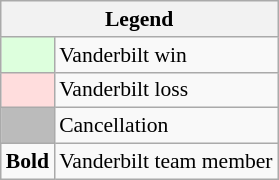<table class="wikitable" style="font-size:90%">
<tr>
<th colspan="2">Legend</th>
</tr>
<tr>
<td bgcolor="#ddffdd"> </td>
<td>Vanderbilt win</td>
</tr>
<tr>
<td bgcolor="#ffdddd"> </td>
<td>Vanderbilt loss</td>
</tr>
<tr>
<td bgcolor="#bbbbbb"> </td>
<td>Cancellation</td>
</tr>
<tr>
<td><strong>Bold</strong></td>
<td>Vanderbilt team member</td>
</tr>
</table>
